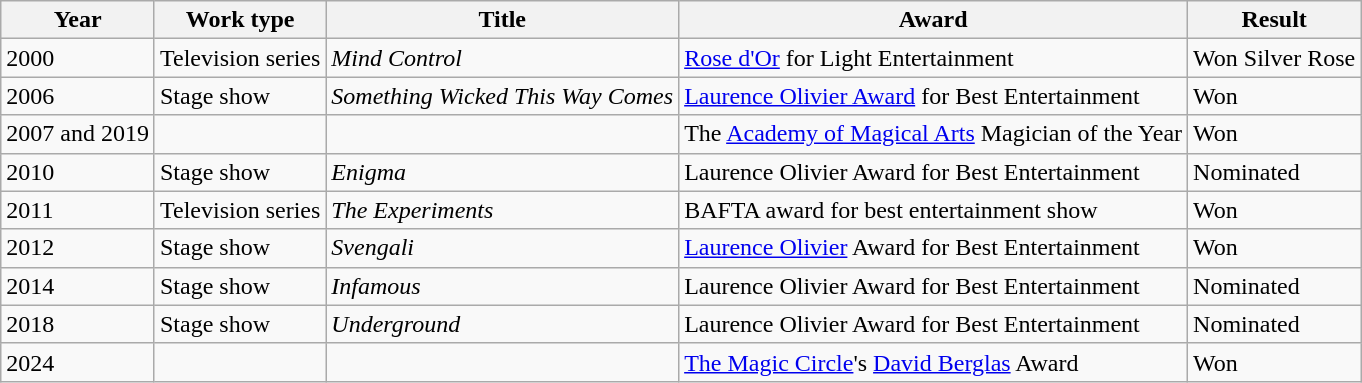<table class=wikitable>
<tr>
<th>Year</th>
<th>Work type</th>
<th>Title</th>
<th>Award</th>
<th>Result</th>
</tr>
<tr>
<td>2000</td>
<td>Television series</td>
<td><em>Mind Control</em></td>
<td><a href='#'>Rose d'Or</a> for Light Entertainment</td>
<td>Won Silver Rose</td>
</tr>
<tr>
<td>2006</td>
<td>Stage show</td>
<td><em>Something Wicked This Way Comes</em></td>
<td><a href='#'>Laurence Olivier Award</a> for Best Entertainment</td>
<td>Won</td>
</tr>
<tr>
<td>2007 and 2019</td>
<td></td>
<td></td>
<td>The <a href='#'>Academy of Magical Arts</a> Magician of the Year</td>
<td>Won</td>
</tr>
<tr>
<td>2010</td>
<td>Stage show</td>
<td><em>Enigma</em></td>
<td>Laurence Olivier Award for Best Entertainment</td>
<td>Nominated</td>
</tr>
<tr>
<td>2011</td>
<td>Television series</td>
<td><em>The Experiments</em></td>
<td>BAFTA award for best entertainment show</td>
<td>Won</td>
</tr>
<tr>
<td>2012</td>
<td>Stage show</td>
<td><em>Svengali</em></td>
<td><a href='#'>Laurence Olivier</a> Award for Best Entertainment</td>
<td>Won</td>
</tr>
<tr>
<td>2014</td>
<td>Stage show</td>
<td><em>Infamous</em></td>
<td>Laurence Olivier Award for Best Entertainment</td>
<td>Nominated</td>
</tr>
<tr>
<td>2018</td>
<td>Stage show</td>
<td><em>Underground</em></td>
<td>Laurence Olivier Award for Best Entertainment</td>
<td>Nominated</td>
</tr>
<tr>
<td>2024</td>
<td></td>
<td></td>
<td><a href='#'>The Magic Circle</a>'s <a href='#'>David Berglas</a> Award</td>
<td>Won</td>
</tr>
</table>
